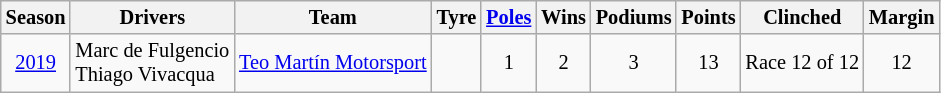<table class="sortable wikitable" style="font-size:85%; text-align:center;">
<tr>
<th scope="col">Season</th>
<th scope="col">Drivers</th>
<th scope="col">Team</th>
<th scope="col">Tyre</th>
<th scope="col"><a href='#'>Poles</a></th>
<th scope="col">Wins</th>
<th scope="col">Podiums</th>
<th scope="col">Points</th>
<th scope="col">Clinched</th>
<th scope="col">Margin</th>
</tr>
<tr>
<td><a href='#'>2019</a></td>
<td align="left"> Marc de Fulgencio<br> Thiago Vivacqua</td>
<td align="left"> <a href='#'>Teo Martín Motorsport</a></td>
<td></td>
<td>1</td>
<td>2</td>
<td>3</td>
<td>13</td>
<td>Race 12 of 12</td>
<td>12</td>
</tr>
</table>
